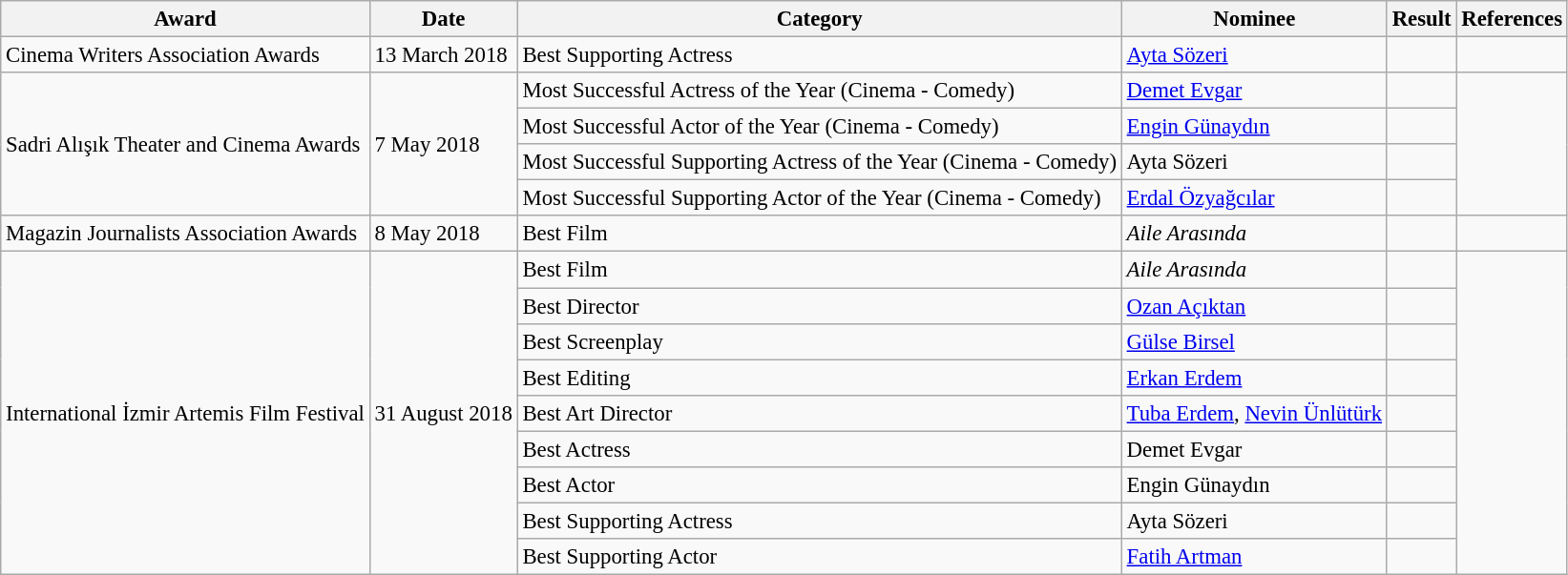<table class="wikitable sortable" style="font-size: 95%" valign="center";>
<tr>
<th scope="col">Award</th>
<th scope="col">Date</th>
<th scope="col">Category</th>
<th scope="col">Nominee</th>
<th scope="col">Result</th>
<th scope="col" class="unsortable">References</th>
</tr>
<tr>
<td>Cinema Writers Association Awards</td>
<td>13 March 2018</td>
<td>Best Supporting Actress</td>
<td><a href='#'>Ayta Sözeri</a></td>
<td></td>
<td></td>
</tr>
<tr>
<td scope="row" rowspan=4>Sadri Alışık Theater and Cinema Awards</td>
<td scope="row" rowspan=4>7 May 2018</td>
<td>Most Successful Actress of the Year (Cinema - Comedy)</td>
<td><a href='#'>Demet Evgar</a></td>
<td></td>
<td scope="row" rowspan=4></td>
</tr>
<tr>
<td>Most Successful Actor of the Year (Cinema - Comedy)</td>
<td><a href='#'>Engin Günaydın</a></td>
<td></td>
</tr>
<tr>
<td>Most Successful Supporting Actress of the Year (Cinema - Comedy)</td>
<td>Ayta Sözeri</td>
<td></td>
</tr>
<tr>
<td>Most Successful Supporting Actor of the Year (Cinema - Comedy)</td>
<td><a href='#'>Erdal Özyağcılar</a></td>
<td></td>
</tr>
<tr>
<td>Magazin Journalists Association Awards</td>
<td>8 May 2018</td>
<td>Best Film</td>
<td><em>Aile Arasında</em></td>
<td></td>
<td></td>
</tr>
<tr>
<td scope="row" rowspan=9>International İzmir Artemis Film Festival</td>
<td scope="row" rowspan=9>31 August 2018</td>
<td>Best Film</td>
<td><em>Aile Arasında</em></td>
<td></td>
<td scope="row" rowspan=9></td>
</tr>
<tr>
<td>Best Director</td>
<td><a href='#'>Ozan Açıktan</a></td>
<td></td>
</tr>
<tr>
<td>Best Screenplay</td>
<td><a href='#'>Gülse Birsel</a></td>
<td></td>
</tr>
<tr>
<td>Best Editing</td>
<td><a href='#'>Erkan Erdem</a></td>
<td></td>
</tr>
<tr>
<td>Best Art Director</td>
<td><a href='#'>Tuba Erdem</a>, <a href='#'>Nevin Ünlütürk</a></td>
<td></td>
</tr>
<tr>
<td>Best Actress</td>
<td>Demet Evgar</td>
<td></td>
</tr>
<tr>
<td>Best Actor</td>
<td>Engin Günaydın</td>
<td></td>
</tr>
<tr>
<td>Best Supporting Actress</td>
<td>Ayta Sözeri</td>
<td></td>
</tr>
<tr>
<td>Best Supporting Actor</td>
<td><a href='#'>Fatih Artman</a></td>
<td></td>
</tr>
</table>
